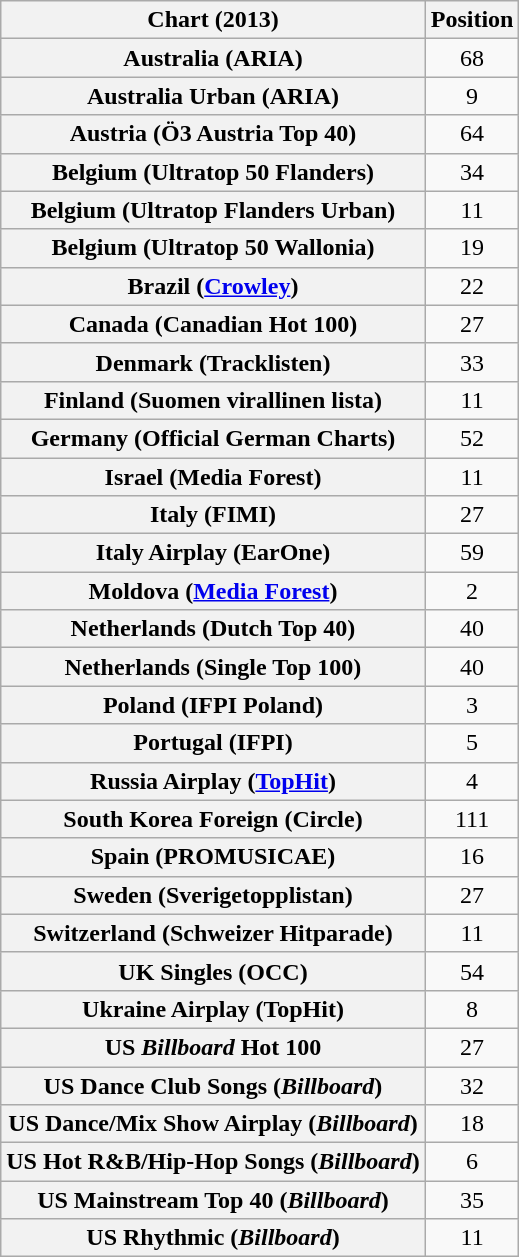<table class="wikitable sortable plainrowheaders" style="text-align:center;">
<tr>
<th scope="col">Chart (2013)</th>
<th scope="col">Position</th>
</tr>
<tr>
<th scope="row">Australia (ARIA)</th>
<td>68</td>
</tr>
<tr>
<th scope="row">Australia Urban (ARIA)</th>
<td>9</td>
</tr>
<tr>
<th scope="row">Austria (Ö3 Austria Top 40)</th>
<td>64</td>
</tr>
<tr>
<th scope="row">Belgium (Ultratop 50 Flanders)</th>
<td>34</td>
</tr>
<tr>
<th scope="row">Belgium (Ultratop Flanders Urban)</th>
<td>11</td>
</tr>
<tr>
<th scope="row">Belgium (Ultratop 50 Wallonia)</th>
<td>19</td>
</tr>
<tr>
<th scope="row">Brazil (<a href='#'>Crowley</a>)</th>
<td>22</td>
</tr>
<tr>
<th scope="row">Canada (Canadian Hot 100)</th>
<td>27</td>
</tr>
<tr>
<th scope="row">Denmark (Tracklisten)</th>
<td>33</td>
</tr>
<tr>
<th scope="row">Finland (Suomen virallinen lista)</th>
<td>11</td>
</tr>
<tr>
<th scope="row">Germany (Official German Charts)</th>
<td>52</td>
</tr>
<tr>
<th scope="row">Israel (Media Forest)</th>
<td>11</td>
</tr>
<tr>
<th scope="row">Italy (FIMI)</th>
<td>27</td>
</tr>
<tr>
<th scope="row">Italy Airplay (EarOne)</th>
<td>59</td>
</tr>
<tr>
<th scope="row">Moldova (<a href='#'>Media Forest</a>)</th>
<td>2</td>
</tr>
<tr>
<th scope="row">Netherlands (Dutch Top 40)</th>
<td>40</td>
</tr>
<tr>
<th scope="row">Netherlands (Single Top 100)</th>
<td>40</td>
</tr>
<tr>
<th scope="row">Poland (IFPI Poland)</th>
<td>3</td>
</tr>
<tr>
<th scope="row">Portugal (IFPI)</th>
<td>5</td>
</tr>
<tr>
<th scope="row">Russia Airplay (<a href='#'>TopHit</a>)</th>
<td>4</td>
</tr>
<tr>
<th scope="row">South Korea Foreign (Circle)</th>
<td>111</td>
</tr>
<tr>
<th scope="row">Spain (PROMUSICAE)</th>
<td>16</td>
</tr>
<tr>
<th scope="row">Sweden (Sverigetopplistan)</th>
<td>27</td>
</tr>
<tr>
<th scope="row">Switzerland (Schweizer Hitparade)</th>
<td>11</td>
</tr>
<tr>
<th scope="row">UK Singles (OCC)</th>
<td>54</td>
</tr>
<tr>
<th scope="row">Ukraine Airplay (TopHit)</th>
<td>8</td>
</tr>
<tr>
<th scope="row">US <em>Billboard</em> Hot 100</th>
<td>27</td>
</tr>
<tr>
<th scope="row">US Dance Club Songs (<em>Billboard</em>)</th>
<td>32</td>
</tr>
<tr>
<th scope="row">US Dance/Mix Show Airplay (<em>Billboard</em>)</th>
<td>18</td>
</tr>
<tr>
<th scope="row">US Hot R&B/Hip-Hop Songs (<em>Billboard</em>)</th>
<td>6</td>
</tr>
<tr>
<th scope="row">US Mainstream Top 40 (<em>Billboard</em>)</th>
<td>35</td>
</tr>
<tr>
<th scope="row">US Rhythmic (<em>Billboard</em>)</th>
<td>11</td>
</tr>
</table>
